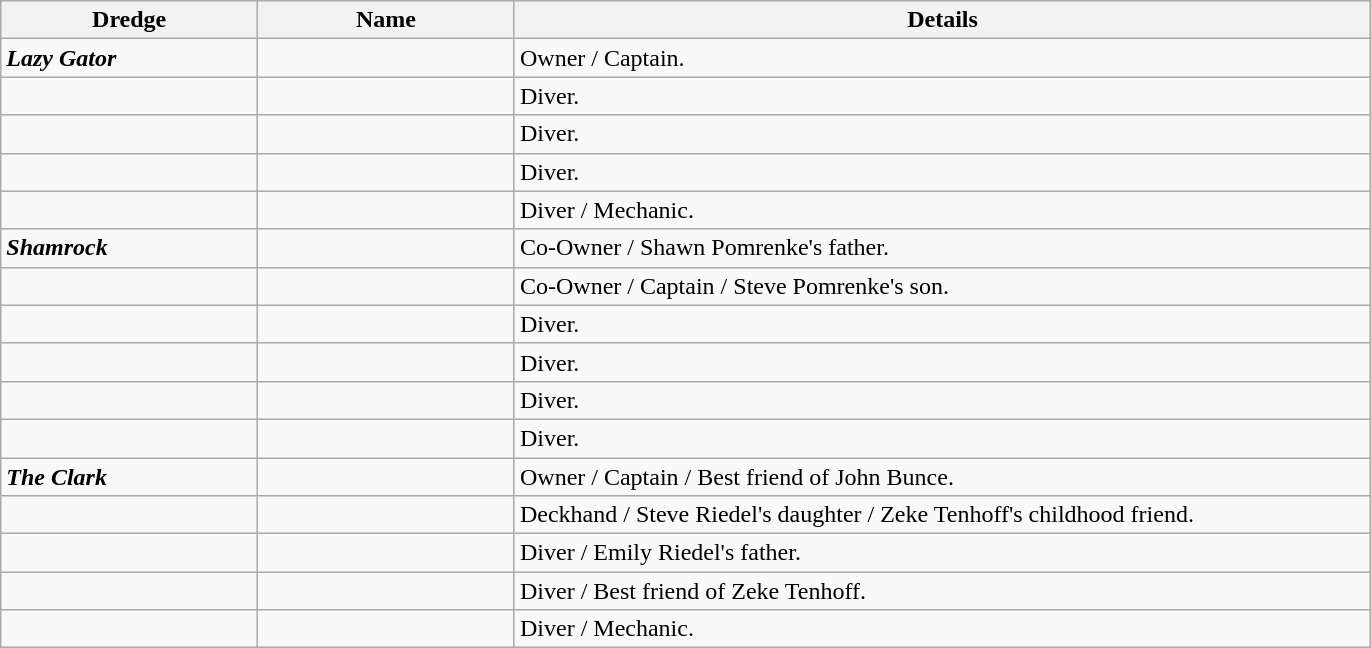<table class=wikitable>
<tr>
<th style="width:15%;">Dredge</th>
<th style="width:15%;">Name</th>
<th colspan="12" style="width:50%;">Details</th>
</tr>
<tr>
<td><strong><em>Lazy Gator</em></strong></td>
<td></td>
<td>Owner / Captain.</td>
</tr>
<tr>
<td></td>
<td></td>
<td>Diver.</td>
</tr>
<tr>
<td></td>
<td></td>
<td>Diver.</td>
</tr>
<tr>
<td></td>
<td></td>
<td>Diver.</td>
</tr>
<tr>
<td></td>
<td></td>
<td>Diver / Mechanic.</td>
</tr>
<tr>
<td><strong><em>Shamrock</em></strong></td>
<td></td>
<td>Co-Owner / Shawn Pomrenke's father.</td>
</tr>
<tr>
<td></td>
<td></td>
<td>Co-Owner / Captain / Steve Pomrenke's son.</td>
</tr>
<tr>
<td></td>
<td></td>
<td>Diver.</td>
</tr>
<tr>
<td></td>
<td></td>
<td>Diver.</td>
</tr>
<tr>
<td></td>
<td></td>
<td>Diver.</td>
</tr>
<tr>
<td></td>
<td></td>
<td>Diver.</td>
</tr>
<tr>
<td><strong><em>The Clark</em></strong></td>
<td></td>
<td>Owner / Captain / Best friend of John Bunce.</td>
</tr>
<tr>
<td></td>
<td></td>
<td>Deckhand / Steve Riedel's daughter / Zeke Tenhoff's childhood friend.</td>
</tr>
<tr>
<td></td>
<td></td>
<td>Diver / Emily Riedel's father.</td>
</tr>
<tr>
<td></td>
<td></td>
<td>Diver / Best friend of Zeke Tenhoff.</td>
</tr>
<tr>
<td></td>
<td></td>
<td>Diver / Mechanic.</td>
</tr>
</table>
